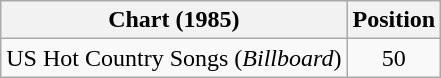<table class="wikitable">
<tr>
<th>Chart (1985)</th>
<th>Position</th>
</tr>
<tr>
<td>US Hot Country Songs (<em>Billboard</em>)</td>
<td align="center">50</td>
</tr>
</table>
